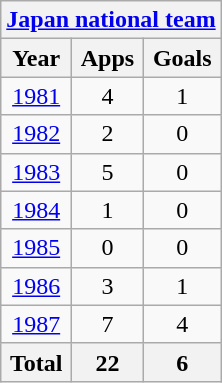<table class="wikitable" style="text-align:center">
<tr>
<th colspan=3><a href='#'>Japan national team</a></th>
</tr>
<tr>
<th>Year</th>
<th>Apps</th>
<th>Goals</th>
</tr>
<tr>
<td><a href='#'>1981</a></td>
<td>4</td>
<td>1</td>
</tr>
<tr>
<td><a href='#'>1982</a></td>
<td>2</td>
<td>0</td>
</tr>
<tr>
<td><a href='#'>1983</a></td>
<td>5</td>
<td>0</td>
</tr>
<tr>
<td><a href='#'>1984</a></td>
<td>1</td>
<td>0</td>
</tr>
<tr>
<td><a href='#'>1985</a></td>
<td>0</td>
<td>0</td>
</tr>
<tr>
<td><a href='#'>1986</a></td>
<td>3</td>
<td>1</td>
</tr>
<tr>
<td><a href='#'>1987</a></td>
<td>7</td>
<td>4</td>
</tr>
<tr>
<th>Total</th>
<th>22</th>
<th>6</th>
</tr>
</table>
